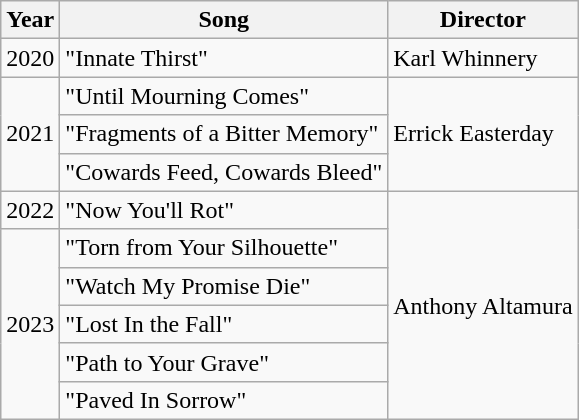<table class="wikitable">
<tr>
<th>Year</th>
<th>Song</th>
<th>Director</th>
</tr>
<tr>
<td>2020</td>
<td>"Innate Thirst"</td>
<td>Karl Whinnery</td>
</tr>
<tr>
<td rowspan="3">2021</td>
<td>"Until Mourning Comes"</td>
<td rowspan="3">Errick Easterday</td>
</tr>
<tr>
<td>"Fragments of a Bitter Memory"</td>
</tr>
<tr>
<td>"Cowards Feed, Cowards Bleed"</td>
</tr>
<tr>
<td>2022</td>
<td>"Now You'll Rot"</td>
<td rowspan="6">Anthony Altamura</td>
</tr>
<tr>
<td rowspan="5">2023</td>
<td>"Torn from Your Silhouette"</td>
</tr>
<tr>
<td>"Watch My Promise Die"</td>
</tr>
<tr>
<td>"Lost In the Fall"</td>
</tr>
<tr>
<td>"Path to Your Grave"</td>
</tr>
<tr>
<td>"Paved In Sorrow"</td>
</tr>
</table>
